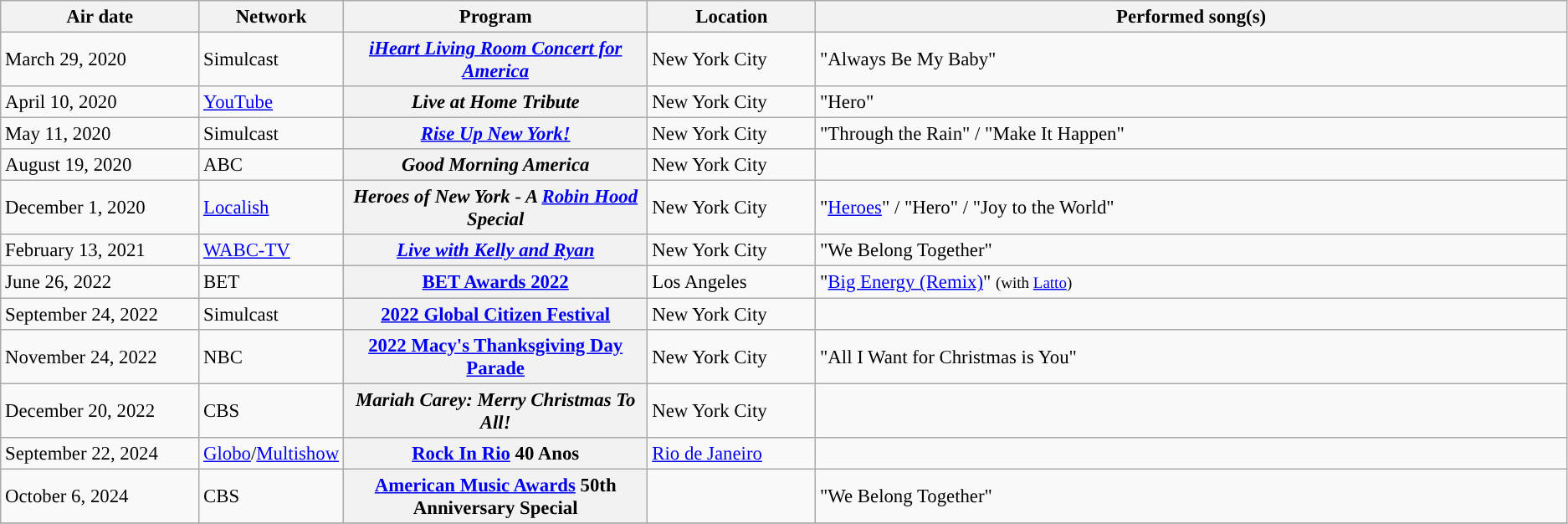<table class="wikitable sortable plainrowheaders" style="font-size:95%;">
<tr>
<th style="width:13%;">Air date</th>
<th style="width:6%;">Network</th>
<th style="width:20%;">Program</th>
<th style="width:11%;">Location</th>
<th style="width:51%;">Performed song(s)</th>
</tr>
<tr>
<td>March 29, 2020</td>
<td>Simulcast</td>
<th scope="row"><em><a href='#'>iHeart Living Room Concert for America</a></em></th>
<td>New York City</td>
<td>"Always Be My Baby"</td>
</tr>
<tr>
<td>April 10, 2020</td>
<td><a href='#'>YouTube</a></td>
<th scope="row"><em>Live at Home Tribute</em></th>
<td>New York City</td>
<td>"Hero"</td>
</tr>
<tr>
<td>May 11, 2020</td>
<td>Simulcast</td>
<th scope="row"><em><a href='#'>Rise Up New York!</a></em></th>
<td>New York City</td>
<td>"Through the Rain" / "Make It Happen"</td>
</tr>
<tr>
<td>August 19, 2020</td>
<td>ABC</td>
<th scope="row"><em>Good Morning America</em></th>
<td>New York City</td>
<td></td>
</tr>
<tr>
<td>December 1, 2020</td>
<td><a href='#'>Localish</a></td>
<th scope="row"><em>Heroes of New York - A <a href='#'>Robin Hood</a> Special</em></th>
<td>New York City</td>
<td>"<a href='#'>Heroes</a>" / "Hero" / "Joy to the World"</td>
</tr>
<tr>
<td>February 13, 2021</td>
<td><a href='#'>WABC-TV</a></td>
<th scope="row"><em><a href='#'>Live with Kelly and Ryan</a></em></th>
<td>New York City</td>
<td>"We Belong Together"</td>
</tr>
<tr>
<td>June 26, 2022</td>
<td>BET</td>
<th scope="row"><a href='#'>BET Awards 2022</a></th>
<td>Los Angeles</td>
<td>"<a href='#'>Big Energy (Remix)</a>" <small>(with <a href='#'>Latto</a>)</small></td>
</tr>
<tr>
<td>September 24, 2022</td>
<td>Simulcast</td>
<th scope="row"><a href='#'>2022 Global Citizen Festival</a></th>
<td>New York City</td>
<td></td>
</tr>
<tr>
<td>November 24, 2022</td>
<td>NBC</td>
<th scope="row"><a href='#'>2022 Macy's Thanksgiving Day Parade</a></th>
<td>New York City</td>
<td>"All I Want for Christmas is You"</td>
</tr>
<tr>
<td>December 20, 2022</td>
<td>CBS</td>
<th scope="row"><em>Mariah Carey: Merry Christmas To All!</em></th>
<td>New York City</td>
<td></td>
</tr>
<tr>
<td>September 22, 2024</td>
<td><a href='#'>Globo</a>/<a href='#'>Multishow</a></td>
<th scope="row"><a href='#'>Rock In Rio</a> 40 Anos</th>
<td><a href='#'>Rio de Janeiro</a></td>
<td></td>
</tr>
<tr>
<td>October 6, 2024</td>
<td>CBS</td>
<th scope="row"><a href='#'>American Music Awards</a> 50th Anniversary Special</th>
<td></td>
<td>"We Belong Together"</td>
</tr>
<tr>
</tr>
</table>
